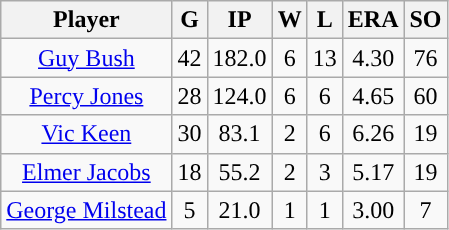<table class="wikitable sortable" style="text-align:center;">
<tr>
<th>Player</th>
<th>G</th>
<th>IP</th>
<th>W</th>
<th>L</th>
<th>ERA</th>
<th>SO</th>
</tr>
<tr>
<td><a href='#'>Guy Bush</a></td>
<td>42</td>
<td>182.0</td>
<td>6</td>
<td>13</td>
<td>4.30</td>
<td>76</td>
</tr>
<tr>
<td><a href='#'>Percy Jones</a></td>
<td>28</td>
<td>124.0</td>
<td>6</td>
<td>6</td>
<td>4.65</td>
<td>60</td>
</tr>
<tr>
<td><a href='#'>Vic Keen</a></td>
<td>30</td>
<td>83.1</td>
<td>2</td>
<td>6</td>
<td>6.26</td>
<td>19</td>
</tr>
<tr>
<td><a href='#'>Elmer Jacobs</a></td>
<td>18</td>
<td>55.2</td>
<td>2</td>
<td>3</td>
<td>5.17</td>
<td>19</td>
</tr>
<tr>
<td><a href='#'>George Milstead</a></td>
<td>5</td>
<td>21.0</td>
<td>1</td>
<td>1</td>
<td>3.00</td>
<td>7</td>
</tr>
</table>
